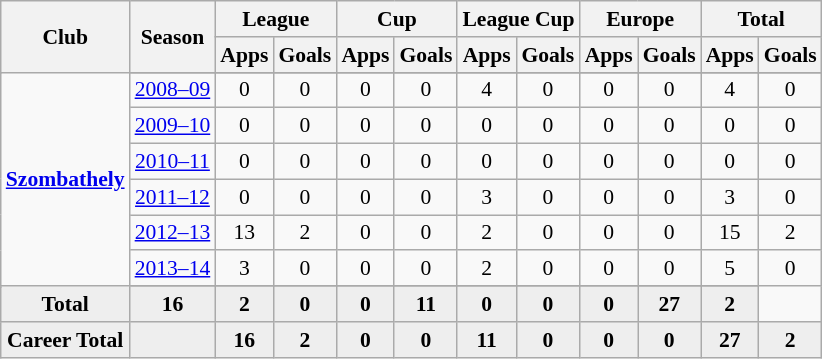<table class="wikitable" style="font-size:90%; text-align: center;">
<tr>
<th rowspan="2">Club</th>
<th rowspan="2">Season</th>
<th colspan="2">League</th>
<th colspan="2">Cup</th>
<th colspan="2">League Cup</th>
<th colspan="2">Europe</th>
<th colspan="2">Total</th>
</tr>
<tr>
<th>Apps</th>
<th>Goals</th>
<th>Apps</th>
<th>Goals</th>
<th>Apps</th>
<th>Goals</th>
<th>Apps</th>
<th>Goals</th>
<th>Apps</th>
<th>Goals</th>
</tr>
<tr ||-||-||-|->
<td rowspan="8" valign="center"><strong><a href='#'>Szombathely</a></strong></td>
</tr>
<tr>
<td><a href='#'>2008–09</a></td>
<td>0</td>
<td>0</td>
<td>0</td>
<td>0</td>
<td>4</td>
<td>0</td>
<td>0</td>
<td>0</td>
<td>4</td>
<td>0</td>
</tr>
<tr>
<td><a href='#'>2009–10</a></td>
<td>0</td>
<td>0</td>
<td>0</td>
<td>0</td>
<td>0</td>
<td>0</td>
<td>0</td>
<td>0</td>
<td>0</td>
<td>0</td>
</tr>
<tr>
<td><a href='#'>2010–11</a></td>
<td>0</td>
<td>0</td>
<td>0</td>
<td>0</td>
<td>0</td>
<td>0</td>
<td>0</td>
<td>0</td>
<td>0</td>
<td>0</td>
</tr>
<tr>
<td><a href='#'>2011–12</a></td>
<td>0</td>
<td>0</td>
<td>0</td>
<td>0</td>
<td>3</td>
<td>0</td>
<td>0</td>
<td>0</td>
<td>3</td>
<td>0</td>
</tr>
<tr>
<td><a href='#'>2012–13</a></td>
<td>13</td>
<td>2</td>
<td>0</td>
<td>0</td>
<td>2</td>
<td>0</td>
<td>0</td>
<td>0</td>
<td>15</td>
<td>2</td>
</tr>
<tr>
<td><a href='#'>2013–14</a></td>
<td>3</td>
<td>0</td>
<td>0</td>
<td>0</td>
<td>2</td>
<td>0</td>
<td>0</td>
<td>0</td>
<td>5</td>
<td>0</td>
</tr>
<tr>
</tr>
<tr style="font-weight:bold; background-color:#eeeeee;">
<td>Total</td>
<td>16</td>
<td>2</td>
<td>0</td>
<td>0</td>
<td>11</td>
<td>0</td>
<td>0</td>
<td>0</td>
<td>27</td>
<td>2</td>
</tr>
<tr style="font-weight:bold; background-color:#eeeeee;">
<td rowspan="1" valign="top"><strong>Career Total</strong></td>
<td></td>
<td><strong>16</strong></td>
<td><strong>2</strong></td>
<td><strong>0</strong></td>
<td><strong>0</strong></td>
<td><strong>11</strong></td>
<td><strong>0</strong></td>
<td><strong>0</strong></td>
<td><strong>0</strong></td>
<td><strong>27</strong></td>
<td><strong>2</strong></td>
</tr>
</table>
